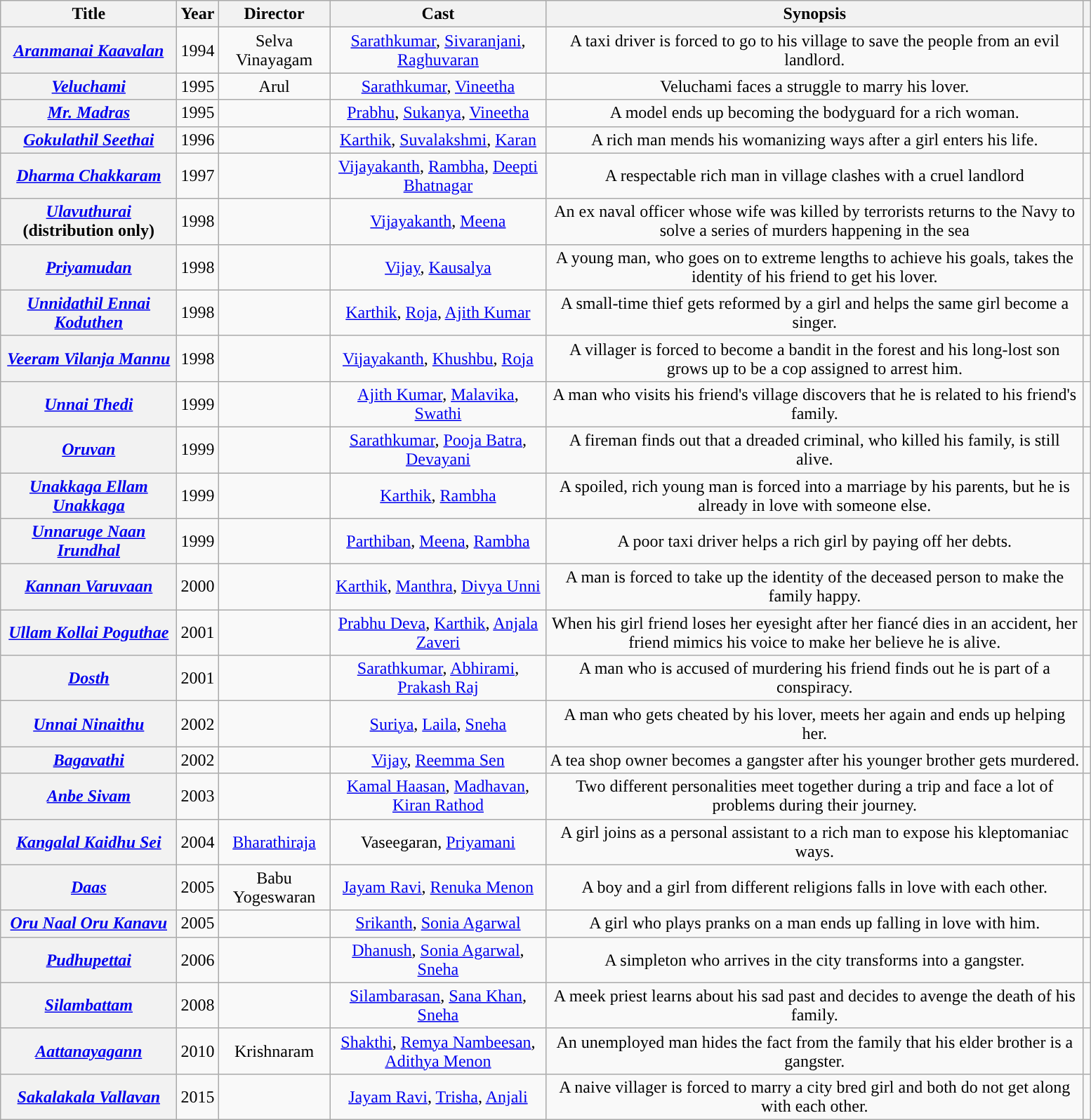<table class="wikitable plainrowheaders sortable" style="width: 82%; text-align: center;">
<tr>
<th scope="col">Title</th>
<th scope="col">Year</th>
<th scope="col">Director</th>
<th scope="col">Cast</th>
<th scope="col" class="unsortable">Synopsis</th>
<th scope="col" class="unsortable"></th>
</tr>
<tr>
<th scope="row"><em><a href='#'>Aranmanai Kaavalan</a></em></th>
<td>1994</td>
<td>Selva Vinayagam</td>
<td><a href='#'>Sarathkumar</a>, <a href='#'>Sivaranjani</a>, <a href='#'>Raghuvaran</a></td>
<td>A taxi driver is forced to go to his village to save the people from an evil landlord.</td>
<td></td>
</tr>
<tr>
<th scope="row"><em><a href='#'>Veluchami</a></em></th>
<td>1995</td>
<td>Arul</td>
<td><a href='#'>Sarathkumar</a>, <a href='#'>Vineetha</a></td>
<td>Veluchami faces a struggle to marry his lover.</td>
<td></td>
</tr>
<tr>
<th scope="row"><em><a href='#'>Mr. Madras</a></em></th>
<td>1995</td>
<td></td>
<td><a href='#'>Prabhu</a>, <a href='#'>Sukanya</a>, <a href='#'>Vineetha</a></td>
<td>A model ends up becoming the bodyguard for a rich woman.</td>
<td></td>
</tr>
<tr>
<th scope="row"><em><a href='#'>Gokulathil Seethai</a></em></th>
<td>1996</td>
<td></td>
<td><a href='#'>Karthik</a>, <a href='#'>Suvalakshmi</a>, <a href='#'>Karan</a></td>
<td>A rich man mends his womanizing ways after a girl enters his life.</td>
<td></td>
</tr>
<tr>
<th scope="row"><em><a href='#'>Dharma Chakkaram</a></em></th>
<td>1997</td>
<td></td>
<td><a href='#'>Vijayakanth</a>, <a href='#'>Rambha</a>, <a href='#'>Deepti Bhatnagar</a></td>
<td>A respectable rich man in village clashes with a cruel landlord</td>
<td></td>
</tr>
<tr>
<th scope="row"><em><a href='#'>Ulavuthurai</a></em> (distribution only)</th>
<td>1998</td>
<td></td>
<td><a href='#'>Vijayakanth</a>, <a href='#'>Meena</a></td>
<td>An ex naval officer whose wife was killed by terrorists returns to the Navy to solve a series of murders happening in the sea</td>
<td></td>
</tr>
<tr>
<th scope="row"><em><a href='#'>Priyamudan</a></em></th>
<td>1998</td>
<td></td>
<td><a href='#'>Vijay</a>, <a href='#'>Kausalya</a></td>
<td>A young man, who goes on to extreme lengths to achieve his goals, takes the identity of his friend to get his lover.</td>
<td></td>
</tr>
<tr>
<th scope="row"><em><a href='#'>Unnidathil Ennai Koduthen</a></em></th>
<td>1998</td>
<td></td>
<td><a href='#'>Karthik</a>, <a href='#'>Roja</a>, <a href='#'>Ajith Kumar</a></td>
<td>A small-time thief gets reformed by a girl and helps the same girl become a singer.</td>
<td></td>
</tr>
<tr>
<th scope="row"><em><a href='#'>Veeram Vilanja Mannu</a></em></th>
<td>1998</td>
<td></td>
<td><a href='#'>Vijayakanth</a>, <a href='#'>Khushbu</a>, <a href='#'>Roja</a></td>
<td>A villager is forced to become a bandit in the forest and his long-lost son grows up to be a cop assigned to arrest him.</td>
<td></td>
</tr>
<tr>
<th scope="row"><em><a href='#'>Unnai Thedi</a></em></th>
<td>1999</td>
<td></td>
<td><a href='#'>Ajith Kumar</a>, <a href='#'>Malavika</a>, <a href='#'>Swathi</a></td>
<td>A man who visits his friend's village discovers that he is related to his friend's family.</td>
<td></td>
</tr>
<tr>
<th scope="row"><em><a href='#'>Oruvan</a></em></th>
<td>1999</td>
<td></td>
<td><a href='#'>Sarathkumar</a>, <a href='#'>Pooja Batra</a>, <a href='#'>Devayani</a></td>
<td>A fireman finds out that a dreaded criminal, who killed his family, is still alive.</td>
<td></td>
</tr>
<tr>
<th scope="row"><em><a href='#'>Unakkaga Ellam Unakkaga</a></em></th>
<td>1999</td>
<td></td>
<td><a href='#'>Karthik</a>, <a href='#'>Rambha</a></td>
<td>A spoiled, rich young man is forced into a marriage by his parents, but he is already in love with someone else.</td>
<td></td>
</tr>
<tr>
<th scope="row"><em><a href='#'>Unnaruge Naan Irundhal</a></em></th>
<td>1999</td>
<td></td>
<td><a href='#'>Parthiban</a>, <a href='#'>Meena</a>, <a href='#'>Rambha</a></td>
<td>A poor taxi driver helps a rich girl by paying off her debts.</td>
<td></td>
</tr>
<tr>
<th scope="row"><em><a href='#'>Kannan Varuvaan</a></em></th>
<td>2000</td>
<td></td>
<td><a href='#'>Karthik</a>, <a href='#'>Manthra</a>, <a href='#'>Divya Unni</a></td>
<td>A man is forced to take up the identity of the deceased person to make the family happy.</td>
<td></td>
</tr>
<tr>
<th scope="row"><em><a href='#'>Ullam Kollai Poguthae</a></em></th>
<td>2001</td>
<td></td>
<td><a href='#'>Prabhu Deva</a>, <a href='#'>Karthik</a>, <a href='#'>Anjala Zaveri</a></td>
<td>When his girl friend loses her eyesight after her fiancé dies in an accident, her friend mimics his voice to make her believe he is alive.</td>
<td></td>
</tr>
<tr>
<th scope="row"><em><a href='#'>Dosth</a></em></th>
<td>2001</td>
<td></td>
<td><a href='#'>Sarathkumar</a>, <a href='#'>Abhirami</a>, <a href='#'>Prakash Raj</a></td>
<td>A man who is accused of murdering his friend finds out he is part of a conspiracy.</td>
<td></td>
</tr>
<tr>
<th scope="row"><em><a href='#'>Unnai Ninaithu</a></em></th>
<td>2002</td>
<td></td>
<td><a href='#'>Suriya</a>, <a href='#'>Laila</a>, <a href='#'>Sneha</a></td>
<td>A man who gets cheated by his lover, meets her again and ends up helping her.</td>
<td></td>
</tr>
<tr>
<th scope="row"><em><a href='#'>Bagavathi</a></em></th>
<td>2002</td>
<td></td>
<td><a href='#'>Vijay</a>, <a href='#'>Reemma Sen</a></td>
<td>A tea shop owner becomes a gangster after his younger brother gets murdered.</td>
<td></td>
</tr>
<tr>
<th scope="row"><em><a href='#'>Anbe Sivam</a></em></th>
<td>2003</td>
<td></td>
<td><a href='#'>Kamal Haasan</a>, <a href='#'>Madhavan</a>, <a href='#'>Kiran Rathod</a></td>
<td>Two different personalities meet together during a trip and face a lot of problems during their journey.</td>
<td></td>
</tr>
<tr>
<th scope="row"><em><a href='#'>Kangalal Kaidhu Sei</a></em></th>
<td>2004</td>
<td><a href='#'>Bharathiraja</a></td>
<td>Vaseegaran, <a href='#'>Priyamani</a></td>
<td>A girl joins as a personal assistant to a rich man to expose his kleptomaniac ways.</td>
<td></td>
</tr>
<tr>
<th scope="row"><em><a href='#'>Daas</a></em></th>
<td>2005</td>
<td>Babu Yogeswaran</td>
<td><a href='#'>Jayam Ravi</a>, <a href='#'>Renuka Menon</a></td>
<td>A boy and a girl from different religions falls in love with each other.</td>
<td></td>
</tr>
<tr>
<th scope="row"><em><a href='#'>Oru Naal Oru Kanavu</a></em></th>
<td>2005</td>
<td></td>
<td><a href='#'>Srikanth</a>, <a href='#'>Sonia Agarwal</a></td>
<td>A girl who plays pranks on a man ends up falling in love with him.</td>
<td></td>
</tr>
<tr>
<th scope="row"><em><a href='#'>Pudhupettai</a></em></th>
<td>2006</td>
<td></td>
<td><a href='#'>Dhanush</a>, <a href='#'>Sonia Agarwal</a>, <a href='#'>Sneha</a></td>
<td>A simpleton who arrives in the city transforms into a gangster.</td>
<td></td>
</tr>
<tr>
<th scope="row"><em><a href='#'>Silambattam</a></em></th>
<td>2008</td>
<td></td>
<td><a href='#'>Silambarasan</a>, <a href='#'>Sana Khan</a>, <a href='#'>Sneha</a></td>
<td>A meek priest learns about his sad past and decides to avenge the death of his family.</td>
<td></td>
</tr>
<tr>
<th scope="row"><em><a href='#'>Aattanayagann</a></em></th>
<td>2010</td>
<td>Krishnaram</td>
<td><a href='#'>Shakthi</a>, <a href='#'>Remya Nambeesan</a>, <a href='#'>Adithya Menon</a></td>
<td>An unemployed man hides the fact from the family that his elder brother is a gangster.</td>
<td></td>
</tr>
<tr>
<th scope="row"><em><a href='#'>Sakalakala Vallavan</a></em></th>
<td>2015</td>
<td></td>
<td><a href='#'>Jayam Ravi</a>, <a href='#'>Trisha</a>, <a href='#'>Anjali</a></td>
<td>A naive villager is forced to marry a city bred girl and both do not get along with each other.</td>
<td></td>
</tr>
</table>
